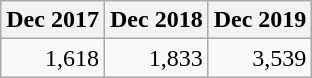<table class="wikitable">
<tr>
<th>Dec 2017</th>
<th>Dec 2018</th>
<th>Dec 2019</th>
</tr>
<tr>
<td style="text-align:right;">1,618</td>
<td style="text-align:right;">1,833</td>
<td style="text-align:right;">3,539</td>
</tr>
</table>
